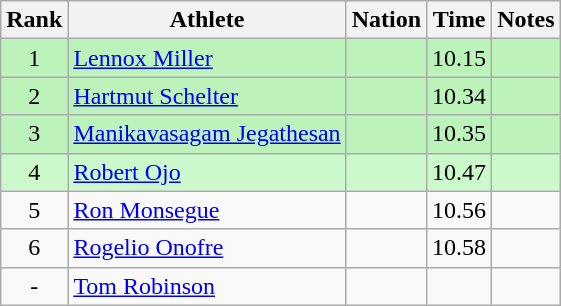<table class="wikitable sortable" style="text-align:center">
<tr>
<th>Rank</th>
<th>Athlete</th>
<th>Nation</th>
<th>Time</th>
<th>Notes</th>
</tr>
<tr bgcolor=bbf3bb>
<td>1</td>
<td align=left><a href='#'>Lennox Miller</a></td>
<td align=left></td>
<td>10.15</td>
<td></td>
</tr>
<tr bgcolor=bbf3bb>
<td>2</td>
<td align=left><a href='#'>Hartmut Schelter</a></td>
<td align=left></td>
<td>10.34</td>
<td></td>
</tr>
<tr bgcolor=bbf3bb>
<td>3</td>
<td align=left><a href='#'>Manikavasagam Jegathesan</a></td>
<td align=left></td>
<td>10.35</td>
<td></td>
</tr>
<tr bgcolor=ccf9cc>
<td>4</td>
<td align=left><a href='#'>Robert Ojo</a></td>
<td align=left></td>
<td>10.47</td>
<td></td>
</tr>
<tr>
<td>5</td>
<td align=left><a href='#'>Ron Monsegue</a></td>
<td align=left></td>
<td>10.56</td>
<td></td>
</tr>
<tr>
<td>6</td>
<td align=left><a href='#'>Rogelio Onofre</a></td>
<td align=left></td>
<td>10.58</td>
<td></td>
</tr>
<tr>
<td data-sort-value=7>-</td>
<td align=left><a href='#'>Tom Robinson</a></td>
<td align=left></td>
<td></td>
<td></td>
</tr>
</table>
